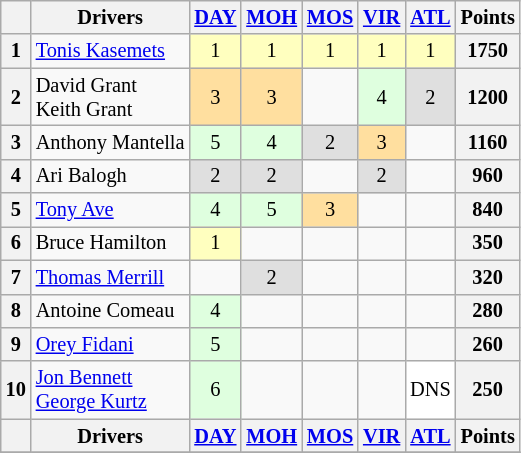<table class="wikitable" style="font-size:85%; text-align:center">
<tr>
<th></th>
<th>Drivers</th>
<th><a href='#'>DAY</a><br></th>
<th><a href='#'>MOH</a><br></th>
<th><a href='#'>MOS</a><br></th>
<th><a href='#'>VIR</a><br></th>
<th><a href='#'>ATL</a><br></th>
<th>Points</th>
</tr>
<tr>
<th>1</th>
<td align=left> <a href='#'>Tonis Kasemets</a></td>
<td style="background:#ffffbf;">1</td>
<td style="background:#ffffbf;">1</td>
<td style="background:#ffffbf;">1</td>
<td style="background:#ffffbf;">1</td>
<td style="background:#ffffbf;">1</td>
<th>1750</th>
</tr>
<tr>
<th>2</th>
<td align=left> David Grant<br> Keith Grant</td>
<td style="background:#ffdf9f;">3</td>
<td style="background:#ffdf9f;">3</td>
<td></td>
<td style="background:#dfffdf;">4</td>
<td style="background:#dfdfdf;">2</td>
<th>1200</th>
</tr>
<tr>
<th>3</th>
<td align=left> Anthony Mantella</td>
<td style="background:#dfffdf;">5</td>
<td style="background:#dfffdf;">4</td>
<td style="background:#dfdfdf;">2</td>
<td style="background:#ffdf9f;">3</td>
<td></td>
<th>1160</th>
</tr>
<tr>
<th>4</th>
<td align=left> Ari Balogh</td>
<td style="background:#dfdfdf;">2</td>
<td style="background:#dfdfdf;">2</td>
<td></td>
<td style="background:#dfdfdf;">2</td>
<td></td>
<th>960</th>
</tr>
<tr>
<th>5</th>
<td align=left> <a href='#'>Tony Ave</a></td>
<td style="background:#dfffdf;">4</td>
<td style="background:#dfffdf;">5</td>
<td style="background:#ffdf9f;">3</td>
<td></td>
<td></td>
<th>840</th>
</tr>
<tr>
<th>6</th>
<td align=left> Bruce Hamilton</td>
<td style="background:#ffffbf;">1</td>
<td></td>
<td></td>
<td></td>
<td></td>
<th>350</th>
</tr>
<tr>
<th>7</th>
<td align=left> <a href='#'>Thomas Merrill</a></td>
<td></td>
<td style="background:#dfdfdf;">2</td>
<td></td>
<td></td>
<td></td>
<th>320</th>
</tr>
<tr>
<th>8</th>
<td align=left> Antoine Comeau</td>
<td style="background:#dfffdf;">4</td>
<td></td>
<td></td>
<td></td>
<td></td>
<th>280</th>
</tr>
<tr>
<th>9</th>
<td align=left> <a href='#'>Orey Fidani</a></td>
<td style="background:#dfffdf;">5</td>
<td></td>
<td></td>
<td></td>
<td></td>
<th>260</th>
</tr>
<tr>
<th>10</th>
<td align=left> <a href='#'>Jon Bennett</a><br> <a href='#'>George Kurtz</a></td>
<td style="background:#dfffdf;">6</td>
<td></td>
<td></td>
<td></td>
<td style="background:#ffffff;">DNS</td>
<th>250</th>
</tr>
<tr>
<th></th>
<th>Drivers</th>
<th><a href='#'>DAY</a><br></th>
<th><a href='#'>MOH</a><br></th>
<th><a href='#'>MOS</a><br></th>
<th><a href='#'>VIR</a><br></th>
<th><a href='#'>ATL</a><br></th>
<th>Points</th>
</tr>
<tr>
</tr>
</table>
